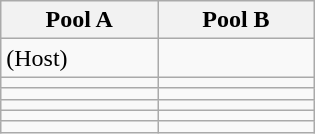<table class="wikitable">
<tr>
<th width=25%>Pool A</th>
<th width=25%>Pool B</th>
</tr>
<tr>
<td> (Host)</td>
<td></td>
</tr>
<tr>
<td></td>
<td></td>
</tr>
<tr>
<td></td>
<td></td>
</tr>
<tr>
<td></td>
<td></td>
</tr>
<tr>
<td></td>
<td></td>
</tr>
<tr>
<td></td>
<td></td>
</tr>
</table>
